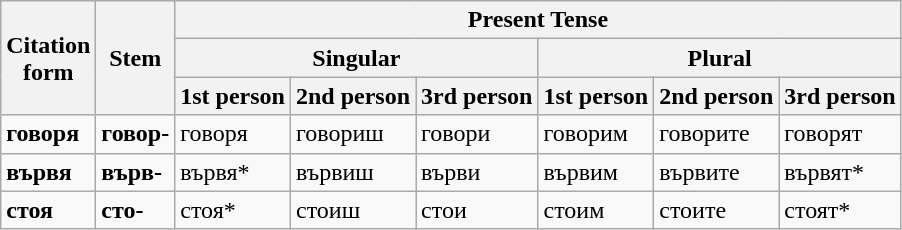<table class="wikitable">
<tr>
<th rowspan="3">Citation<br>form</th>
<th rowspan="3">Stem</th>
<th colspan="6">Present Tense</th>
</tr>
<tr>
<th colspan="3">Singular</th>
<th colspan="3">Plural</th>
</tr>
<tr>
<th><strong>1st person</strong></th>
<th><strong>2nd person</strong></th>
<th><strong>3rd person</strong></th>
<th><strong>1st person</strong></th>
<th><strong>2nd person</strong></th>
<th><strong>3rd person</strong></th>
</tr>
<tr>
<td><strong>говоря</strong> <br></td>
<td><strong>говор-</strong> <br></td>
<td>говор<span>я</span> <br></td>
<td>говор<span>и</span><span>ш</span> <br></td>
<td>говор<span>и</span> <br></td>
<td>говор<span>и</span><span>м</span> <br></td>
<td>говор<span>и</span><span>те</span> <br></td>
<td>говор<span>ят</span> <br></td>
</tr>
<tr>
<td><strong>вървя</strong> <br></td>
<td><strong>върв-</strong> <br></td>
<td>върв<span>я</span>* <br></td>
<td>върв<span>и</span><span>ш</span> <br></td>
<td>върв<span>и</span> <br></td>
<td>върв<span>и</span><span>м</span> <br></td>
<td>върв<span>и</span><span>те</span> <br></td>
<td>върв<span>ят</span>* <br></td>
</tr>
<tr>
<td><strong>стоя</strong> <br></td>
<td><strong>сто-</strong> <br></td>
<td>сто<span>я</span>* <br></td>
<td>сто<span>и</span><span>ш</span> <br></td>
<td>сто<span>и</span> <br></td>
<td>сто<span>и</span><span>м</span> <br></td>
<td>сто<span>и</span><span>те</span> <br></td>
<td>сто<span>ят</span>* <br></td>
</tr>
</table>
